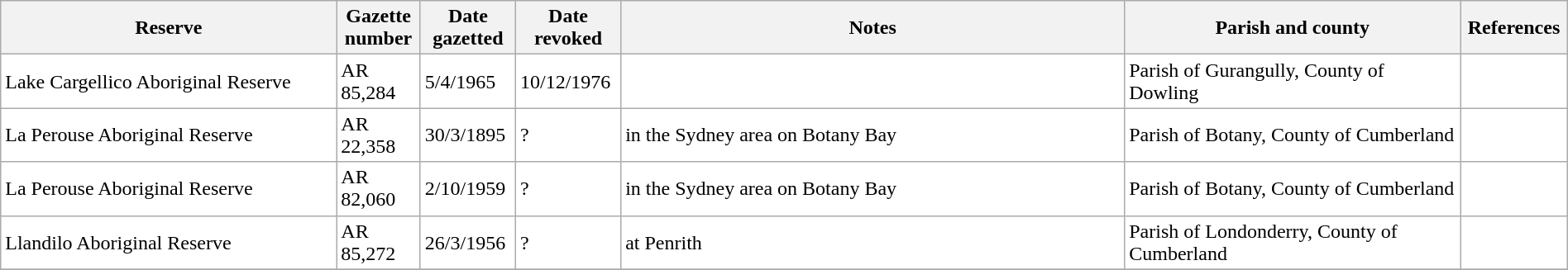<table class="wikitable" style="width:100%; background:#fff;">
<tr>
<th scope="col" style="width:20%;">Reserve</th>
<th scope="col" style="width:5%;">Gazette number</th>
<th scope="col" style="width:5%;">Date gazetted</th>
<th scope="col" style="width:5%;">Date revoked</th>
<th scope="col" class="unsortable" style="width: 30%">Notes</th>
<th scope="col" class="unsortable" style="width: 20%">Parish and county</th>
<th scope="col" class="unsortable" style="width: 5%">References</th>
</tr>
<tr>
<td>Lake Cargellico Aboriginal Reserve</td>
<td>AR 85,284</td>
<td>5/4/1965</td>
<td>10/12/1976</td>
<td></td>
<td>Parish of Gurangully, County of Dowling</td>
<td></td>
</tr>
<tr>
<td>La  Perouse  Aboriginal  Reserve</td>
<td>AR 22,358</td>
<td>30/3/1895</td>
<td>?</td>
<td>in  the  Sydney  area  on Botany Bay</td>
<td>Parish   of   Botany,  County  of  Cumberland</td>
<td></td>
</tr>
<tr>
<td>La  Perouse  Aboriginal  Reserve</td>
<td>AR 82,060</td>
<td>2/10/1959</td>
<td>?</td>
<td>in  the  Sydney  area  on Botany Bay</td>
<td>Parish   of   Botany,  County  of  Cumberland</td>
<td></td>
</tr>
<tr>
<td>Llandilo Aboriginal Reserve</td>
<td>AR 85,272</td>
<td>26/3/1956</td>
<td>?</td>
<td>at Penrith</td>
<td>Parish of Londonderry, County of Cumberland</td>
<td></td>
</tr>
<tr>
</tr>
</table>
